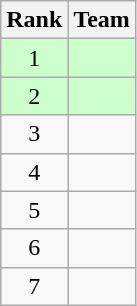<table class=wikitable style="text-align: center;">
<tr>
<th>Rank</th>
<th>Team</th>
</tr>
<tr style="background: #CCFFCC;">
<td>1</td>
<td style="text-align: left;"><strong></strong></td>
</tr>
<tr style="background: #CCFFCC;">
<td>2</td>
<td style="text-align: left;"><strong></strong></td>
</tr>
<tr>
<td>3</td>
<td style="text-align: left;"></td>
</tr>
<tr>
<td>4</td>
<td style="text-align: left;"></td>
</tr>
<tr>
<td>5</td>
<td style="text-align: left;"></td>
</tr>
<tr>
<td>6</td>
<td style="text-align: left;"></td>
</tr>
<tr>
<td>7</td>
<td style="text-align: left;"></td>
</tr>
</table>
